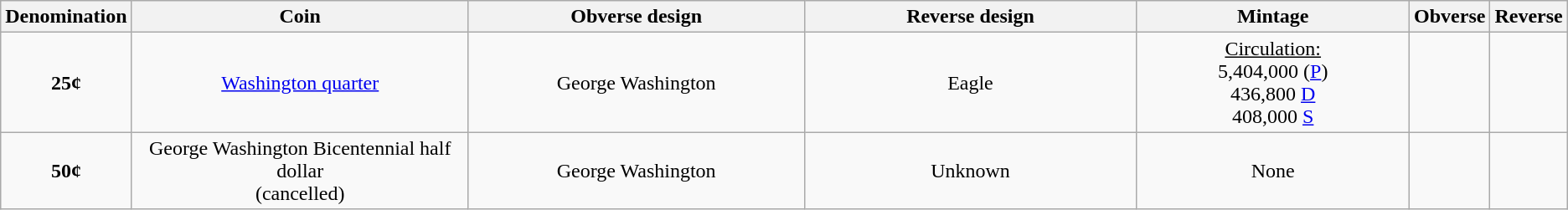<table class="wikitable">
<tr>
<th width="5%">Denomination</th>
<th width="25%">Coin</th>
<th width="25%">Obverse design</th>
<th width="25%">Reverse design</th>
<th width="25%">Mintage</th>
<th>Obverse</th>
<th>Reverse</th>
</tr>
<tr>
<td align="center"><strong>25¢</strong></td>
<td align="center"><a href='#'>Washington quarter</a> </td>
<td align="center">George Washington</td>
<td align="center">Eagle</td>
<td align="center"><u>Circulation:</u><br>5,404,000 (<a href='#'>P</a>)<br>436,800 <a href='#'>D</a><br>408,000 <a href='#'>S</a></td>
<td></td>
<td></td>
</tr>
<tr>
<td align="center"><strong>50¢</strong></td>
<td align="center">George Washington Bicentennial half dollar<br>(cancelled) </td>
<td align="center">George Washington</td>
<td align="center">Unknown</td>
<td align="center">None</td>
<td></td>
<td></td>
</tr>
</table>
